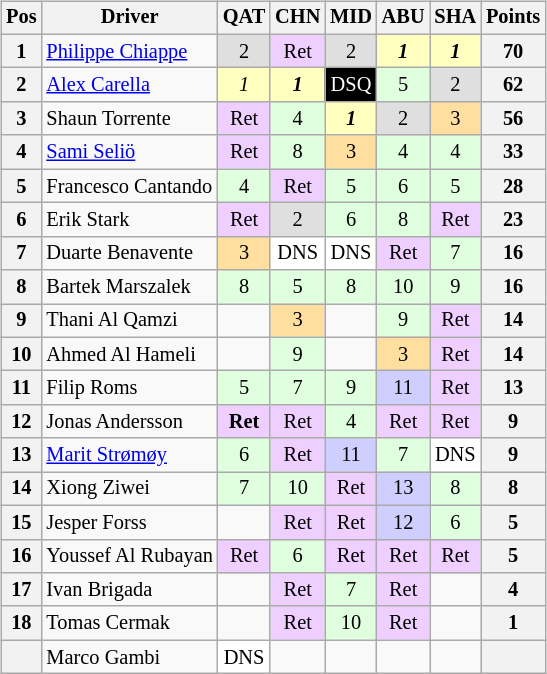<table>
<tr valign="top">
<td><br><table class="wikitable" style="font-size:85%; text-align:center;">
<tr>
<th valign="middle">Pos</th>
<th valign="middle">Driver</th>
<th>QAT<br></th>
<th>CHN<br></th>
<th>MID<br></th>
<th>ABU<br></th>
<th>SHA<br></th>
<th valign="middle">Points</th>
</tr>
<tr>
<th>1</th>
<td align=left> <a href='#'>Philippe Chiappe</a></td>
<td style="background:#dfdfdf;">2</td>
<td style="background:#efcfff;">Ret</td>
<td style="background:#dfdfdf;">2</td>
<td style="background:#ffffbf;"><strong><em>1</em></strong></td>
<td style="background:#ffffbf;"><strong><em>1</em></strong></td>
<th>70</th>
</tr>
<tr>
<th>2</th>
<td align=left> <a href='#'>Alex Carella</a></td>
<td style="background:#ffffbf;"><em>1</em></td>
<td style="background:#ffffbf;"><strong><em>1</em></strong></td>
<td style="background:#000000; color:white;">DSQ</td>
<td style="background:#dfffdf;">5</td>
<td style="background:#dfdfdf;">2</td>
<th>62</th>
</tr>
<tr>
<th>3</th>
<td align=left> Shaun Torrente</td>
<td style="background:#efcfff;">Ret</td>
<td style="background:#dfffdf;">4</td>
<td style="background:#ffffbf;"><strong><em>1</em></strong></td>
<td style="background:#dfdfdf;">2</td>
<td style="background:#ffdf9f;">3</td>
<th>56</th>
</tr>
<tr>
<th>4</th>
<td align=left> <a href='#'>Sami Seliö</a></td>
<td style="background:#efcfff;">Ret</td>
<td style="background:#dfffdf;">8</td>
<td style="background:#ffdf9f;">3</td>
<td style="background:#dfffdf;">4</td>
<td style="background:#dfffdf;">4</td>
<th>33</th>
</tr>
<tr>
<th>5</th>
<td align=left> Francesco Cantando</td>
<td style="background:#dfffdf;">4</td>
<td style="background:#efcfff;">Ret</td>
<td style="background:#dfffdf;">5</td>
<td style="background:#dfffdf;">6</td>
<td style="background:#dfffdf;">5</td>
<th>28</th>
</tr>
<tr>
<th>6</th>
<td align=left> Erik Stark</td>
<td style="background:#efcfff;">Ret</td>
<td style="background:#dfdfdf;">2</td>
<td style="background:#dfffdf;">6</td>
<td style="background:#dfffdf;">8</td>
<td style="background:#efcfff;">Ret</td>
<th>23</th>
</tr>
<tr>
<th>7</th>
<td align=left> Duarte Benavente</td>
<td style="background:#ffdf9f;">3</td>
<td style="background:#ffffff;">DNS</td>
<td style="background:#ffffff;">DNS</td>
<td style="background:#efcfff;">Ret</td>
<td style="background:#dfffdf;">7</td>
<th>16</th>
</tr>
<tr>
<th>8</th>
<td align=left> Bartek Marszalek</td>
<td style="background:#dfffdf;">8</td>
<td style="background:#dfffdf;">5</td>
<td style="background:#dfffdf;">8</td>
<td style="background:#dfffdf;">10</td>
<td style="background:#dfffdf;">9</td>
<th>16</th>
</tr>
<tr>
<th>9</th>
<td align=left> Thani Al Qamzi</td>
<td></td>
<td style="background:#ffdf9f;">3</td>
<td></td>
<td style="background:#dfffdf;">9</td>
<td style="background:#efcfff;">Ret</td>
<th>14</th>
</tr>
<tr>
<th>10</th>
<td align=left> Ahmed Al Hameli</td>
<td></td>
<td style="background:#dfffdf;">9</td>
<td></td>
<td style="background:#ffdf9f;">3</td>
<td style="background:#efcfff;">Ret</td>
<th>14</th>
</tr>
<tr>
<th>11</th>
<td align=left> Filip Roms</td>
<td style="background:#dfffdf;">5</td>
<td style="background:#dfffdf;">7</td>
<td style="background:#dfffdf;">9</td>
<td style="background:#cfcfff;">11</td>
<td style="background:#efcfff;">Ret</td>
<th>13</th>
</tr>
<tr>
<th>12</th>
<td align=left> Jonas Andersson</td>
<td style="background:#efcfff;"><strong>Ret</strong></td>
<td style="background:#efcfff;">Ret</td>
<td style="background:#dfffdf;">4</td>
<td style="background:#efcfff;">Ret</td>
<td style="background:#efcfff;">Ret</td>
<th>9</th>
</tr>
<tr>
<th>13</th>
<td align=left> <a href='#'>Marit Strømøy</a></td>
<td style="background:#dfffdf;">6</td>
<td style="background:#efcfff;">Ret</td>
<td style="background:#cfcfff;">11</td>
<td style="background:#dfffdf;">7</td>
<td style="background:#ffffff;">DNS</td>
<th>9</th>
</tr>
<tr>
<th>14</th>
<td align=left> Xiong Ziwei</td>
<td style="background:#dfffdf;">7</td>
<td style="background:#dfffdf;">10</td>
<td style="background:#efcfff;">Ret</td>
<td style="background:#cfcfff;">13</td>
<td style="background:#dfffdf;">8</td>
<th>8</th>
</tr>
<tr>
<th>15</th>
<td align=left> Jesper Forss</td>
<td></td>
<td style="background:#efcfff;">Ret</td>
<td style="background:#efcfff;">Ret</td>
<td style="background:#cfcfff;">12</td>
<td style="background:#dfffdf;">6</td>
<th>5</th>
</tr>
<tr>
<th>16</th>
<td align=left> Youssef Al Rubayan</td>
<td style="background:#efcfff;">Ret</td>
<td style="background:#dfffdf;">6</td>
<td style="background:#efcfff;">Ret</td>
<td style="background:#efcfff;">Ret</td>
<td style="background:#efcfff;">Ret</td>
<th>5</th>
</tr>
<tr>
<th>17</th>
<td align=left> Ivan Brigada</td>
<td></td>
<td style="background:#efcfff;">Ret</td>
<td style="background:#dfffdf;">7</td>
<td style="background:#efcfff;">Ret</td>
<td></td>
<th>4</th>
</tr>
<tr>
<th>18</th>
<td align=left> Tomas Cermak</td>
<td></td>
<td style="background:#efcfff;">Ret</td>
<td style="background:#dfffdf;">10</td>
<td style="background:#efcfff;">Ret</td>
<td></td>
<th>1</th>
</tr>
<tr>
<th></th>
<td align=left> Marco Gambi</td>
<td style="background:#ffffff;">DNS</td>
<td></td>
<td></td>
<td></td>
<td></td>
<th></th>
</tr>
</table>
</td>
<td><br>
<br></td>
</tr>
</table>
